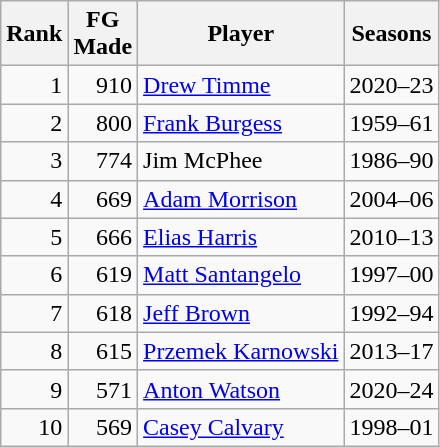<table class="wikitable outercollapse">
<tr>
<th>Rank</th>
<th>FG<br>Made</th>
<th>Player</th>
<th>Seasons</th>
</tr>
<tr>
<td style="text-align:right;">1</td>
<td style="text-align:right;">910</td>
<td><a href='#'>Drew Timme</a></td>
<td>2020–23</td>
</tr>
<tr>
<td style="text-align:right;">2</td>
<td style="text-align:right;">800</td>
<td><a href='#'>Frank Burgess</a></td>
<td>1959–61</td>
</tr>
<tr>
<td style="text-align:right;">3</td>
<td style="text-align:right;">774</td>
<td>Jim McPhee</td>
<td>1986–90</td>
</tr>
<tr>
<td style="text-align:right;">4</td>
<td style="text-align:right;">669</td>
<td><a href='#'>Adam Morrison</a></td>
<td>2004–06</td>
</tr>
<tr>
<td style="text-align:right;">5</td>
<td style="text-align:right;">666</td>
<td><a href='#'>Elias Harris</a></td>
<td>2010–13</td>
</tr>
<tr>
<td style="text-align:right;">6</td>
<td style="text-align:right;">619</td>
<td><a href='#'>Matt Santangelo</a></td>
<td>1997–00</td>
</tr>
<tr>
<td style="text-align:right;">7</td>
<td style="text-align:right;">618</td>
<td><a href='#'>Jeff Brown</a></td>
<td>1992–94</td>
</tr>
<tr>
<td style="text-align:right;">8</td>
<td style="text-align:right;">615</td>
<td><a href='#'>Przemek Karnowski</a></td>
<td>2013–17</td>
</tr>
<tr>
<td style="text-align:right;">9</td>
<td style="text-align:right;">571</td>
<td><a href='#'>Anton Watson</a></td>
<td>2020–24</td>
</tr>
<tr>
<td style="text-align:right;">10</td>
<td style="text-align:right;">569</td>
<td><a href='#'>Casey Calvary</a></td>
<td>1998–01</td>
</tr>
</table>
